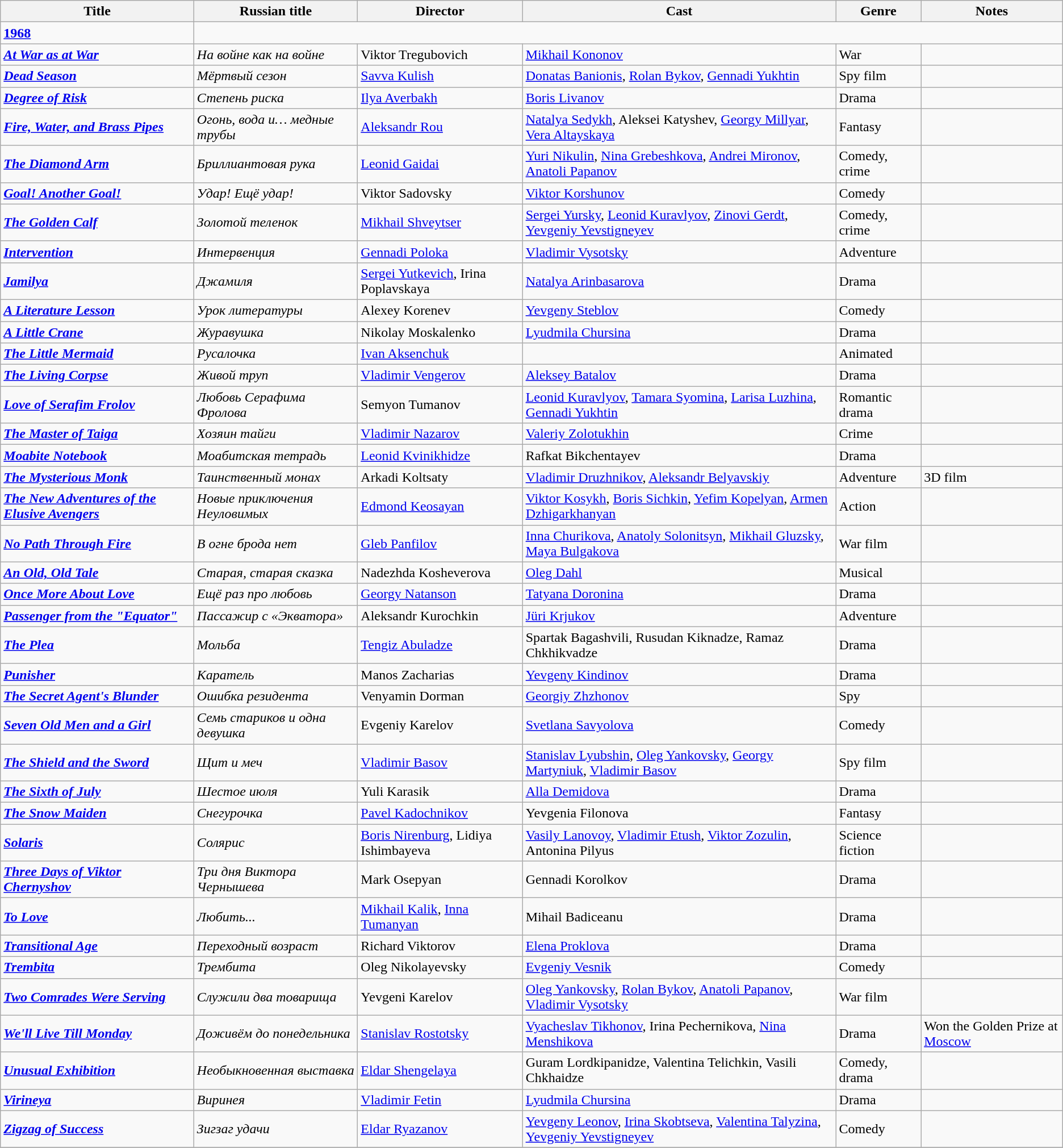<table class="wikitable">
<tr>
<th>Title</th>
<th>Russian title</th>
<th>Director</th>
<th>Cast</th>
<th>Genre</th>
<th>Notes</th>
</tr>
<tr>
<td><strong><a href='#'>1968</a></strong></td>
</tr>
<tr>
<td><strong><em><a href='#'>At War as at War</a></em></strong></td>
<td><em>На войне как на войне</em></td>
<td>Viktor Tregubovich</td>
<td><a href='#'>Mikhail Kononov</a></td>
<td>War</td>
<td></td>
</tr>
<tr>
<td><strong><em><a href='#'>Dead Season</a></em></strong></td>
<td><em>Мёртвый сезон</em></td>
<td><a href='#'>Savva Kulish</a></td>
<td><a href='#'>Donatas Banionis</a>, <a href='#'>Rolan Bykov</a>, <a href='#'>Gennadi Yukhtin</a></td>
<td>Spy film</td>
<td></td>
</tr>
<tr>
<td><strong><em><a href='#'>Degree of Risk</a></em></strong></td>
<td><em>Степень риска</em></td>
<td><a href='#'>Ilya Averbakh</a></td>
<td><a href='#'>Boris Livanov</a></td>
<td>Drama</td>
<td></td>
</tr>
<tr>
<td><strong><em><a href='#'>Fire, Water, and Brass Pipes</a></em></strong></td>
<td><em>Огонь, вода и… медные трубы</em></td>
<td><a href='#'>Aleksandr Rou</a></td>
<td><a href='#'>Natalya Sedykh</a>, Aleksei Katyshev, <a href='#'>Georgy Millyar</a>, <a href='#'>Vera Altayskaya</a></td>
<td>Fantasy</td>
</tr>
<tr>
<td><strong><em><a href='#'>The Diamond Arm</a></em></strong></td>
<td><em>Бриллиантовая рука</em></td>
<td><a href='#'>Leonid Gaidai</a></td>
<td><a href='#'>Yuri Nikulin</a>, <a href='#'>Nina Grebeshkova</a>, <a href='#'>Andrei Mironov</a>, <a href='#'>Anatoli Papanov</a></td>
<td>Comedy, crime</td>
<td></td>
</tr>
<tr>
<td><strong><em><a href='#'>Goal! Another Goal!</a></em></strong></td>
<td><em>Удар! Ещё удар!</em></td>
<td>Viktor Sadovsky</td>
<td><a href='#'>Viktor Korshunov</a></td>
<td>Comedy</td>
<td></td>
</tr>
<tr>
<td><strong><em><a href='#'>The Golden Calf</a></em></strong></td>
<td><em>Золотой теленок</em></td>
<td><a href='#'>Mikhail Shveytser</a></td>
<td><a href='#'>Sergei Yursky</a>, <a href='#'>Leonid Kuravlyov</a>, <a href='#'>Zinovi Gerdt</a>, <a href='#'>Yevgeniy Yevstigneyev</a></td>
<td>Comedy, crime</td>
<td></td>
</tr>
<tr>
<td><strong><em><a href='#'>Intervention</a></em></strong></td>
<td><em>Интервенция</em></td>
<td><a href='#'>Gennadi Poloka</a></td>
<td><a href='#'>Vladimir Vysotsky</a></td>
<td>Adventure</td>
<td></td>
</tr>
<tr>
<td><strong><em><a href='#'>Jamilya</a></em></strong></td>
<td><em>Джамиля</em></td>
<td><a href='#'>Sergei Yutkevich</a>, Irina Poplavskaya</td>
<td><a href='#'>Natalya Arinbasarova</a></td>
<td>Drama</td>
<td></td>
</tr>
<tr>
<td><strong><em><a href='#'>A Literature Lesson</a></em></strong></td>
<td><em>Урок литературы</em></td>
<td>Alexey Korenev</td>
<td><a href='#'>Yevgeny Steblov</a></td>
<td>Comedy</td>
<td></td>
</tr>
<tr>
<td><strong><em><a href='#'>A Little Crane</a></em></strong></td>
<td><em>Журавушка</em></td>
<td>Nikolay Moskalenko</td>
<td><a href='#'>Lyudmila Chursina</a></td>
<td>Drama</td>
<td></td>
</tr>
<tr>
<td><strong><em><a href='#'>The Little Mermaid</a></em></strong></td>
<td><em>Русалочка</em></td>
<td><a href='#'>Ivan Aksenchuk</a></td>
<td></td>
<td>Animated</td>
<td></td>
</tr>
<tr>
<td><strong><em><a href='#'>The Living Corpse</a></em></strong></td>
<td><em>Живой труп</em></td>
<td><a href='#'>Vladimir Vengerov</a></td>
<td><a href='#'>Aleksey Batalov</a></td>
<td>Drama</td>
<td></td>
</tr>
<tr>
<td><strong><em><a href='#'>Love of Serafim Frolov</a></em></strong></td>
<td><em>Любовь Серафима Фролова</em></td>
<td>Semyon Tumanov</td>
<td><a href='#'>Leonid Kuravlyov</a>, <a href='#'>Tamara Syomina</a>, <a href='#'>Larisa Luzhina</a>, <a href='#'>Gennadi Yukhtin</a></td>
<td>Romantic drama</td>
<td></td>
</tr>
<tr>
<td><strong><em><a href='#'>The Master of Taiga</a></em></strong></td>
<td><em>Хозяин тайги</em></td>
<td><a href='#'>Vladimir Nazarov</a></td>
<td><a href='#'>Valeriy Zolotukhin</a></td>
<td>Crime</td>
<td></td>
</tr>
<tr>
<td><strong><em><a href='#'>Moabite Notebook</a></em></strong></td>
<td><em>Моабитская тетрадь</em></td>
<td><a href='#'>Leonid Kvinikhidze</a></td>
<td>Rafkat Bikchentayev</td>
<td>Drama</td>
<td></td>
</tr>
<tr>
<td><strong><em><a href='#'>The Mysterious Monk</a></em></strong></td>
<td><em>Таинственный монах</em></td>
<td>Arkadi Koltsaty</td>
<td><a href='#'>Vladimir Druzhnikov</a>, <a href='#'>Aleksandr Belyavskiy</a></td>
<td>Adventure</td>
<td>3D film</td>
</tr>
<tr>
<td><strong><em><a href='#'>The New Adventures of the Elusive Avengers</a></em></strong></td>
<td><em>Новые приключения Неуловимых</em></td>
<td><a href='#'>Edmond Keosayan</a></td>
<td><a href='#'>Viktor Kosykh</a>, <a href='#'>Boris Sichkin</a>, <a href='#'>Yefim Kopelyan</a>, <a href='#'>Armen Dzhigarkhanyan</a></td>
<td>Action</td>
<td></td>
</tr>
<tr>
<td><strong><em><a href='#'>No Path Through Fire</a></em></strong></td>
<td><em>В огне брода нет</em></td>
<td><a href='#'>Gleb Panfilov</a></td>
<td><a href='#'>Inna Churikova</a>, <a href='#'>Anatoly Solonitsyn</a>, <a href='#'>Mikhail Gluzsky</a>, <a href='#'>Maya Bulgakova</a></td>
<td>War film</td>
<td></td>
</tr>
<tr>
<td><strong><em><a href='#'>An Old, Old Tale</a></em></strong></td>
<td><em>Старая, старая сказка</em></td>
<td>Nadezhda Kosheverova</td>
<td><a href='#'>Oleg Dahl</a></td>
<td>Musical</td>
<td></td>
</tr>
<tr>
<td><strong><em><a href='#'>Once More About Love</a></em></strong></td>
<td><em>Ещё раз про любовь</em></td>
<td><a href='#'>Georgy Natanson</a></td>
<td><a href='#'>Tatyana Doronina</a></td>
<td>Drama</td>
<td></td>
</tr>
<tr>
<td><strong><em><a href='#'>Passenger from the "Equator"</a></em></strong></td>
<td><em>Пассажир с «Экватора»</em></td>
<td>Aleksandr Kurochkin</td>
<td><a href='#'>Jüri Krjukov</a></td>
<td>Adventure</td>
<td></td>
</tr>
<tr>
<td><strong><em><a href='#'>The Plea</a></em></strong></td>
<td><em>Мольба</em></td>
<td><a href='#'>Tengiz Abuladze</a></td>
<td>Spartak Bagashvili, Rusudan Kiknadze, Ramaz Chkhikvadze</td>
<td>Drama</td>
<td></td>
</tr>
<tr>
<td><strong><em><a href='#'>Punisher</a></em></strong></td>
<td><em>Каратель</em></td>
<td>Manos Zacharias</td>
<td><a href='#'>Yevgeny Kindinov</a></td>
<td>Drama</td>
<td></td>
</tr>
<tr>
<td><strong><em><a href='#'>The Secret Agent's Blunder</a></em></strong></td>
<td><em>Ошибка резидента</em></td>
<td>Venyamin Dorman</td>
<td><a href='#'>Georgiy Zhzhonov</a></td>
<td>Spy</td>
<td></td>
</tr>
<tr>
<td><strong><em><a href='#'>Seven Old Men and a Girl</a></em></strong></td>
<td><em>Семь стариков и одна девушка</em></td>
<td>Evgeniy Karelov</td>
<td><a href='#'>Svetlana Savyolova</a></td>
<td>Comedy</td>
<td></td>
</tr>
<tr>
<td><strong><em><a href='#'>The Shield and the Sword</a></em></strong></td>
<td><em>Щит и меч</em></td>
<td><a href='#'>Vladimir Basov</a></td>
<td><a href='#'>Stanislav Lyubshin</a>, <a href='#'>Oleg Yankovsky</a>, <a href='#'>Georgy Martyniuk</a>, <a href='#'>Vladimir Basov</a></td>
<td>Spy film</td>
<td></td>
</tr>
<tr>
<td><strong><em><a href='#'>The Sixth of July</a></em></strong></td>
<td><em>Шестое июля</em></td>
<td>Yuli Karasik</td>
<td><a href='#'>Alla Demidova</a></td>
<td>Drama</td>
<td></td>
</tr>
<tr>
<td><strong><em><a href='#'>The Snow Maiden</a></em></strong></td>
<td><em>Снегурочка</em></td>
<td><a href='#'>Pavel Kadochnikov</a></td>
<td>Yevgenia Filonova</td>
<td>Fantasy</td>
<td></td>
</tr>
<tr>
<td><strong><em><a href='#'>Solaris</a></em></strong></td>
<td><em>Солярис</em></td>
<td><a href='#'>Boris Nirenburg</a>, Lidiya Ishimbayeva</td>
<td><a href='#'>Vasily Lanovoy</a>, <a href='#'>Vladimir Etush</a>, <a href='#'>Viktor Zozulin</a>, Antonina Pilyus</td>
<td>Science fiction</td>
<td></td>
</tr>
<tr>
<td><strong><em><a href='#'>Three Days of Viktor Chernyshov</a></em></strong></td>
<td><em>Три дня Виктора Чернышева</em></td>
<td>Mark Osepyan</td>
<td>Gennadi Korolkov</td>
<td>Drama</td>
<td></td>
</tr>
<tr>
<td><strong><em><a href='#'>To Love</a></em></strong></td>
<td><em>Любить...</em></td>
<td><a href='#'>Mikhail Kalik</a>, <a href='#'>Inna Tumanyan</a></td>
<td>Mihail Badiceanu</td>
<td>Drama</td>
<td></td>
</tr>
<tr>
<td><strong><em><a href='#'>Transitional Age</a></em></strong></td>
<td><em>Переходный возраст</em></td>
<td>Richard Viktorov</td>
<td><a href='#'>Elena Proklova</a></td>
<td>Drama</td>
<td></td>
</tr>
<tr>
<td><strong><em><a href='#'>Trembita</a></em></strong></td>
<td><em>Трембита</em></td>
<td>Oleg Nikolayevsky</td>
<td><a href='#'>Evgeniy Vesnik</a></td>
<td>Comedy</td>
<td></td>
</tr>
<tr>
<td><strong><em><a href='#'>Two Comrades Were Serving</a></em></strong></td>
<td><em>Служили два товарища</em></td>
<td>Yevgeni Karelov</td>
<td><a href='#'>Oleg Yankovsky</a>, <a href='#'>Rolan Bykov</a>, <a href='#'>Anatoli Papanov</a>, <a href='#'>Vladimir Vysotsky</a></td>
<td>War film</td>
<td></td>
</tr>
<tr>
<td><strong><em><a href='#'>We'll Live Till Monday</a></em></strong></td>
<td><em>Доживём до понедельника</em></td>
<td><a href='#'>Stanislav Rostotsky</a></td>
<td><a href='#'>Vyacheslav Tikhonov</a>, Irina Pechernikova, <a href='#'>Nina Menshikova</a></td>
<td>Drama</td>
<td>Won the Golden Prize at <a href='#'>Moscow</a></td>
</tr>
<tr>
<td><strong><em><a href='#'>Unusual Exhibition</a></em></strong></td>
<td><em>Необыкновенная выставка</em></td>
<td><a href='#'>Eldar Shengelaya</a></td>
<td>Guram Lordkipanidze, Valentina Telichkin, Vasili Chkhaidze</td>
<td>Comedy, drama</td>
<td></td>
</tr>
<tr>
<td><strong><em><a href='#'>Virineya</a></em></strong></td>
<td><em>Виринея</em></td>
<td><a href='#'>Vladimir Fetin</a></td>
<td><a href='#'>Lyudmila Chursina</a></td>
<td>Drama</td>
<td></td>
</tr>
<tr>
<td><strong><em><a href='#'>Zigzag of Success</a></em></strong></td>
<td><em>Зигзаг удачи</em></td>
<td><a href='#'>Eldar Ryazanov</a></td>
<td><a href='#'>Yevgeny Leonov</a>, <a href='#'>Irina Skobtseva</a>, <a href='#'>Valentina Talyzina</a>, <a href='#'>Yevgeniy Yevstigneyev</a></td>
<td>Comedy</td>
<td></td>
</tr>
<tr>
</tr>
</table>
